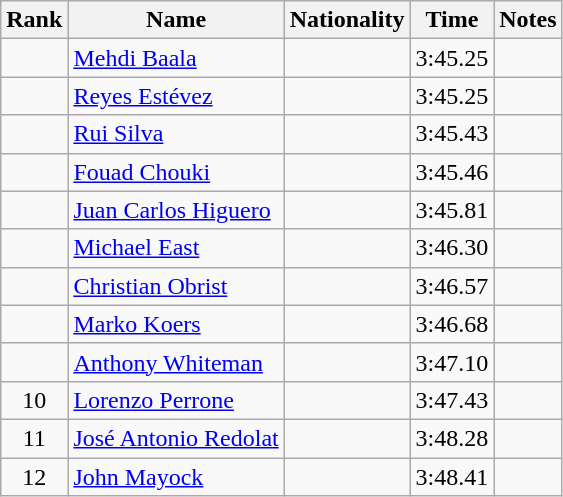<table class="wikitable sortable" style="text-align:center">
<tr>
<th>Rank</th>
<th>Name</th>
<th>Nationality</th>
<th>Time</th>
<th>Notes</th>
</tr>
<tr>
<td></td>
<td align=left><a href='#'>Mehdi Baala</a></td>
<td align=left></td>
<td>3:45.25</td>
<td></td>
</tr>
<tr>
<td></td>
<td align=left><a href='#'>Reyes Estévez</a></td>
<td align=left></td>
<td>3:45.25</td>
<td></td>
</tr>
<tr>
<td></td>
<td align=left><a href='#'>Rui Silva</a></td>
<td align=left></td>
<td>3:45.43</td>
<td></td>
</tr>
<tr>
<td></td>
<td align=left><a href='#'>Fouad Chouki</a></td>
<td align=left></td>
<td>3:45.46</td>
<td></td>
</tr>
<tr>
<td></td>
<td align=left><a href='#'>Juan Carlos Higuero</a></td>
<td align=left></td>
<td>3:45.81</td>
<td></td>
</tr>
<tr>
<td></td>
<td align=left><a href='#'>Michael East</a></td>
<td align=left></td>
<td>3:46.30</td>
<td></td>
</tr>
<tr>
<td></td>
<td align=left><a href='#'>Christian Obrist</a></td>
<td align=left></td>
<td>3:46.57</td>
<td></td>
</tr>
<tr>
<td></td>
<td align=left><a href='#'>Marko Koers</a></td>
<td align=left></td>
<td>3:46.68</td>
<td></td>
</tr>
<tr>
<td></td>
<td align=left><a href='#'>Anthony Whiteman</a></td>
<td align=left></td>
<td>3:47.10</td>
<td></td>
</tr>
<tr>
<td>10</td>
<td align=left><a href='#'>Lorenzo Perrone</a></td>
<td align=left></td>
<td>3:47.43</td>
<td></td>
</tr>
<tr>
<td>11</td>
<td align=left><a href='#'>José Antonio Redolat</a></td>
<td align=left></td>
<td>3:48.28</td>
<td></td>
</tr>
<tr>
<td>12</td>
<td align=left><a href='#'>John Mayock</a></td>
<td align=left></td>
<td>3:48.41</td>
<td></td>
</tr>
</table>
